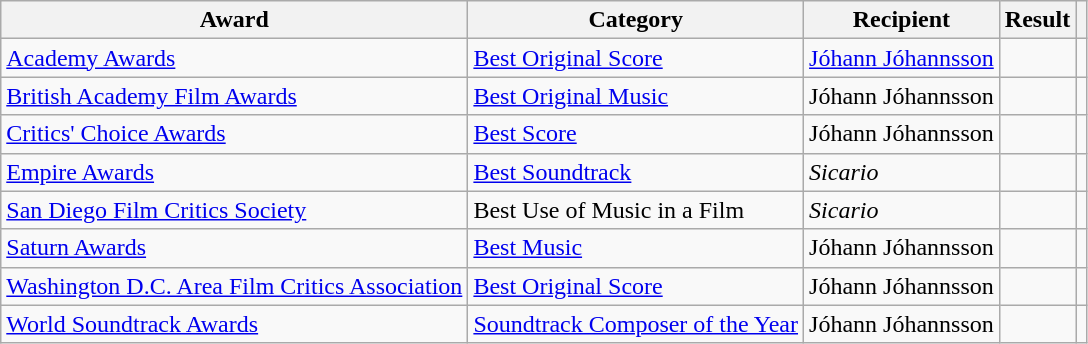<table class="wikitable sortable">
<tr>
<th>Award</th>
<th>Category</th>
<th>Recipient</th>
<th>Result</th>
<th class="unsortable"></th>
</tr>
<tr>
<td><a href='#'>Academy Awards</a></td>
<td><a href='#'>Best Original Score</a></td>
<td><a href='#'>Jóhann Jóhannsson</a></td>
<td></td>
<td></td>
</tr>
<tr>
<td><a href='#'>British Academy Film Awards</a></td>
<td><a href='#'>Best Original Music</a></td>
<td>Jóhann Jóhannsson</td>
<td></td>
<td></td>
</tr>
<tr>
<td><a href='#'>Critics' Choice Awards</a></td>
<td><a href='#'>Best Score</a></td>
<td>Jóhann Jóhannsson</td>
<td></td>
<td></td>
</tr>
<tr>
<td><a href='#'>Empire Awards</a></td>
<td><a href='#'>Best Soundtrack</a></td>
<td><em>Sicario</em></td>
<td></td>
<td></td>
</tr>
<tr>
<td><a href='#'>San Diego Film Critics Society</a></td>
<td>Best Use of Music in a Film</td>
<td><em>Sicario</em></td>
<td></td>
<td></td>
</tr>
<tr>
<td><a href='#'>Saturn Awards</a></td>
<td><a href='#'>Best Music</a></td>
<td>Jóhann Jóhannsson</td>
<td></td>
<td></td>
</tr>
<tr>
<td><a href='#'>Washington D.C. Area Film Critics Association</a></td>
<td><a href='#'>Best Original Score</a></td>
<td>Jóhann Jóhannsson</td>
<td></td>
<td></td>
</tr>
<tr>
<td><a href='#'>World Soundtrack Awards</a></td>
<td><a href='#'>Soundtrack Composer of the Year</a></td>
<td>Jóhann Jóhannsson</td>
<td></td>
<td></td>
</tr>
</table>
